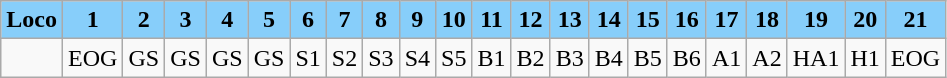<table class="wikitable plainrowheaders unsortable" style="text-align:center">
<tr>
<th rowspan="1" scope="col" style="background:lightskyblue;">Loco</th>
<th rowspan="1" scope="col" style="background:lightskyblue;">1</th>
<th rowspan="1" scope="col" style="background:lightskyblue;">2</th>
<th rowspan="1" scope="col" style="background:lightskyblue;">3</th>
<th rowspan="1" scope="col" style="background:lightskyblue;">4</th>
<th rowspan="1" scope="col" style="background:lightskyblue;">5</th>
<th rowspan="1" scope="col" style="background:lightskyblue;">6</th>
<th rowspan="1" scope="col" style="background:lightskyblue;">7</th>
<th rowspan="1" scope="col" style="background:lightskyblue;">8</th>
<th rowspan="1" scope="col" style="background:lightskyblue;">9</th>
<th rowspan="1" scope="col" style="background:lightskyblue;">10</th>
<th rowspan="1" scope="col" style="background:lightskyblue;">11</th>
<th rowspan="1" scope="col" style="background:lightskyblue;">12</th>
<th rowspan="1" scope="col" style="background:lightskyblue;">13</th>
<th rowspan="1" scope="col" style="background:lightskyblue;">14</th>
<th rowspan="1" scope="col" style="background:lightskyblue;">15</th>
<th rowspan="1" scope="col" style="background:lightskyblue;">16</th>
<th rowspan="1" scope="col" style="background:lightskyblue;">17</th>
<th rowspan="1" scope="col" style="background:lightskyblue;">18</th>
<th rowspan="1" scope="col" style="background:lightskyblue;">19</th>
<th rowspan="1" scope="col" style="background:lightskyblue;">20</th>
<th rowspan="1" scope="col" style="background:lightskyblue;">21</th>
</tr>
<tr>
<td></td>
<td>EOG</td>
<td>GS</td>
<td>GS</td>
<td>GS</td>
<td>GS</td>
<td>S1</td>
<td>S2</td>
<td>S3</td>
<td>S4</td>
<td>S5</td>
<td>B1</td>
<td>B2</td>
<td>B3</td>
<td>B4</td>
<td>B5</td>
<td>B6</td>
<td>A1</td>
<td>A2</td>
<td>HA1</td>
<td>H1</td>
<td>EOG</td>
</tr>
</table>
